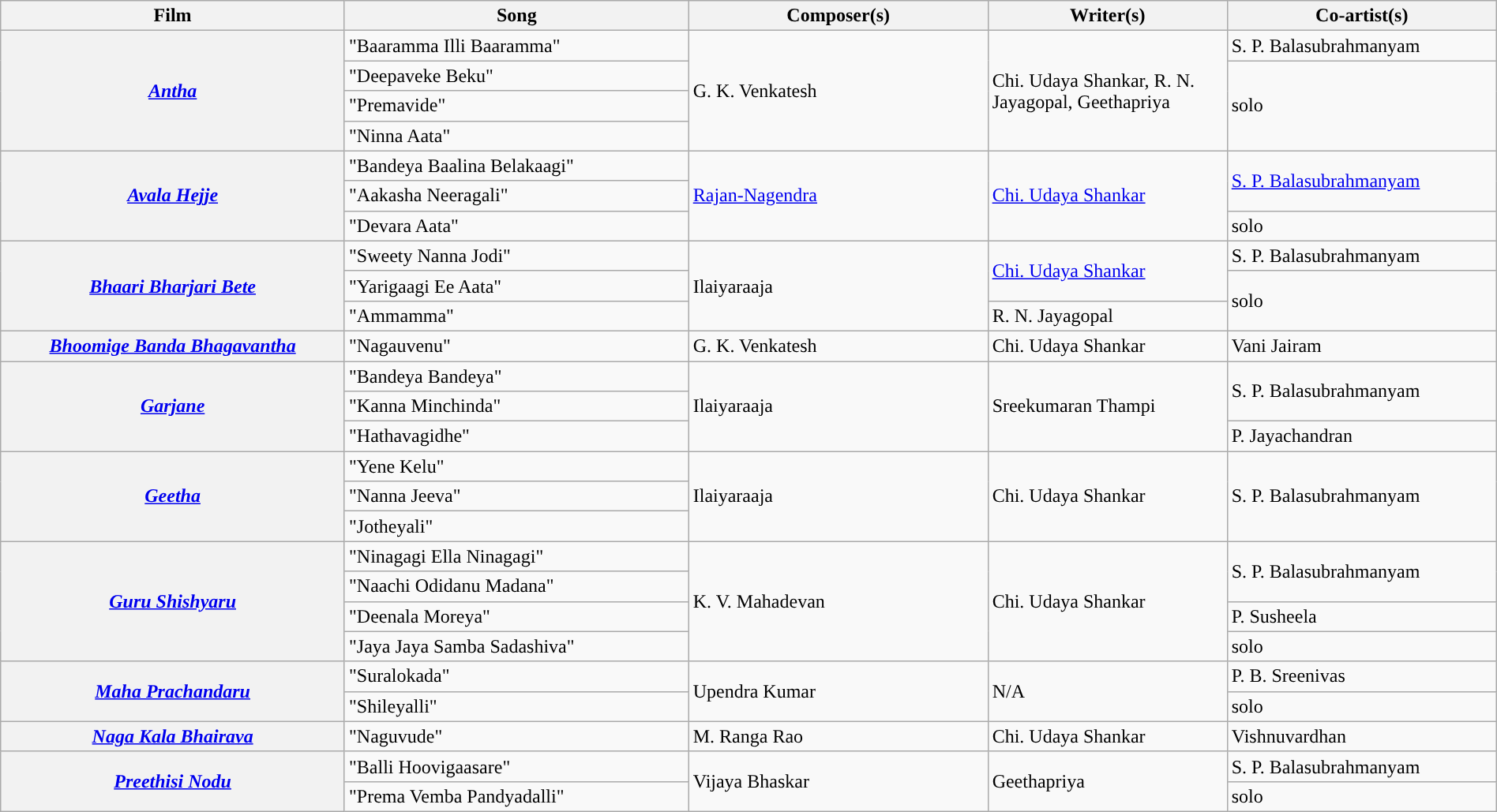<table class="wikitable plainrowheaders" width="100%" textcolor:#000;">
<tr style="background:#b0e0e66;">
<th scope="col" width=23%><strong>Film</strong></th>
<th scope="col" width=23%><strong>Song</strong></th>
<th scope="col" width=20%><strong>Composer(s)</strong></th>
<th scope="col" width=16%><strong>Writer(s)</strong></th>
<th scope="col" width=18%><strong>Co-artist(s)</strong></th>
</tr>
<tr>
<th Rowspan=4><em><a href='#'>Antha</a></em></th>
<td>"Baaramma Illi Baaramma"</td>
<td rowspan=4>G. K. Venkatesh</td>
<td rowspan=4>Chi. Udaya Shankar,  R. N. Jayagopal, Geethapriya</td>
<td>S. P. Balasubrahmanyam</td>
</tr>
<tr>
<td>"Deepaveke Beku"</td>
<td rowspan=3>solo</td>
</tr>
<tr>
<td>"Premavide"</td>
</tr>
<tr>
<td>"Ninna Aata"</td>
</tr>
<tr>
<th Rowspan=3><em><a href='#'>Avala Hejje</a></em></th>
<td>"Bandeya Baalina Belakaagi"</td>
<td Rowspan=3><a href='#'>Rajan-Nagendra</a></td>
<td Rowspan=3><a href='#'>Chi. Udaya Shankar</a></td>
<td Rowspan=2><a href='#'>S. P. Balasubrahmanyam</a></td>
</tr>
<tr>
<td>"Aakasha Neeragali"</td>
</tr>
<tr>
<td>"Devara Aata"</td>
<td>solo</td>
</tr>
<tr>
<th Rowspan=3><em><a href='#'>Bhaari Bharjari Bete</a></em></th>
<td>"Sweety Nanna Jodi"</td>
<td rowspan=3>Ilaiyaraaja</td>
<td rowspan=2><a href='#'>Chi. Udaya Shankar</a></td>
<td>S. P. Balasubrahmanyam</td>
</tr>
<tr>
<td>"Yarigaagi Ee Aata"</td>
<td rowspan=2>solo</td>
</tr>
<tr>
<td>"Ammamma"</td>
<td>R. N. Jayagopal</td>
</tr>
<tr>
<th Rowspan=><em><a href='#'>Bhoomige Banda Bhagavantha</a></em></th>
<td>"Nagauvenu"</td>
<td rowspan=>G. K. Venkatesh</td>
<td rowspan=>Chi. Udaya Shankar</td>
<td rowspan=>Vani Jairam</td>
</tr>
<tr>
<th Rowspan=3><em><a href='#'>Garjane</a></em></th>
<td>"Bandeya Bandeya"</td>
<td rowspan=3>Ilaiyaraaja</td>
<td rowspan=3>Sreekumaran Thampi</td>
<td rowspan=2>S. P. Balasubrahmanyam</td>
</tr>
<tr>
<td>"Kanna Minchinda"</td>
</tr>
<tr>
<td>"Hathavagidhe"</td>
<td>P. Jayachandran</td>
</tr>
<tr>
<th Rowspan=3><em><a href='#'>Geetha</a></em></th>
<td>"Yene Kelu"</td>
<td rowspan=3>Ilaiyaraaja</td>
<td rowspan=3>Chi. Udaya Shankar</td>
<td rowspan=3>S. P. Balasubrahmanyam</td>
</tr>
<tr>
<td>"Nanna Jeeva"</td>
</tr>
<tr>
<td>"Jotheyali"</td>
</tr>
<tr>
<th Rowspan=4><em><a href='#'>Guru Shishyaru</a></em></th>
<td>"Ninagagi Ella Ninagagi"</td>
<td Rowspan=4>K. V. Mahadevan</td>
<td rowspan=4>Chi. Udaya Shankar</td>
<td rowspan=2>S. P. Balasubrahmanyam</td>
</tr>
<tr>
<td>"Naachi Odidanu Madana"</td>
</tr>
<tr>
<td>"Deenala Moreya"</td>
<td>P. Susheela</td>
</tr>
<tr>
<td>"Jaya Jaya Samba Sadashiva"</td>
<td>solo</td>
</tr>
<tr>
<th rowspan=2><em><a href='#'>Maha Prachandaru</a></em></th>
<td>"Suralokada"</td>
<td rowspan=2>Upendra Kumar</td>
<td rowspan=2>N/A</td>
<td>P. B. Sreenivas</td>
</tr>
<tr>
<td>"Shileyalli"</td>
<td>solo</td>
</tr>
<tr>
<th><em><a href='#'>Naga Kala Bhairava</a></em></th>
<td>"Naguvude"</td>
<td>M. Ranga Rao</td>
<td>Chi. Udaya Shankar</td>
<td>Vishnuvardhan</td>
</tr>
<tr>
<th Rowspan=2><em><a href='#'>Preethisi Nodu</a></em></th>
<td>"Balli Hoovigaasare"</td>
<td rowspan=2>Vijaya Bhaskar</td>
<td rowspan=2>Geethapriya</td>
<td>S. P. Balasubrahmanyam</td>
</tr>
<tr>
<td>"Prema Vemba Pandyadalli"</td>
<td>solo</td>
</tr>
</table>
